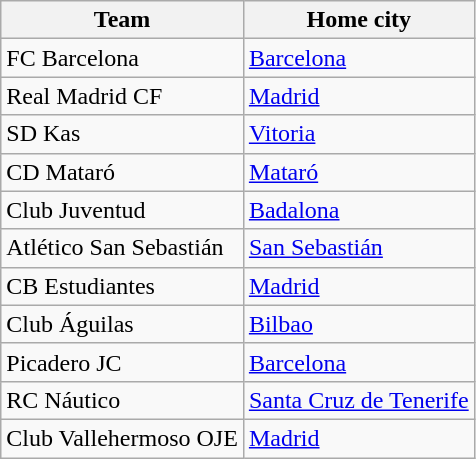<table class="wikitable sortable">
<tr>
<th>Team</th>
<th>Home city</th>
</tr>
<tr>
<td>FC Barcelona</td>
<td><a href='#'>Barcelona</a></td>
</tr>
<tr>
<td>Real Madrid CF</td>
<td><a href='#'>Madrid</a></td>
</tr>
<tr>
<td>SD Kas</td>
<td><a href='#'>Vitoria</a></td>
</tr>
<tr>
<td>CD Mataró</td>
<td><a href='#'>Mataró</a></td>
</tr>
<tr>
<td>Club Juventud</td>
<td><a href='#'>Badalona</a></td>
</tr>
<tr>
<td>Atlético San Sebastián</td>
<td><a href='#'>San Sebastián</a></td>
</tr>
<tr>
<td>CB Estudiantes</td>
<td><a href='#'>Madrid</a></td>
</tr>
<tr>
<td>Club Águilas</td>
<td><a href='#'>Bilbao</a></td>
</tr>
<tr>
<td>Picadero JC</td>
<td><a href='#'>Barcelona</a></td>
</tr>
<tr>
<td>RC Náutico</td>
<td><a href='#'>Santa Cruz de Tenerife</a></td>
</tr>
<tr>
<td>Club Vallehermoso OJE</td>
<td><a href='#'>Madrid</a></td>
</tr>
</table>
